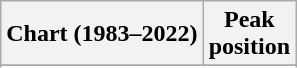<table class="wikitable sortable plainrowheaders" style="text-align:center">
<tr>
<th scope="col">Chart (1983–2022)</th>
<th scope="col">Peak<br>position</th>
</tr>
<tr>
</tr>
<tr>
</tr>
</table>
